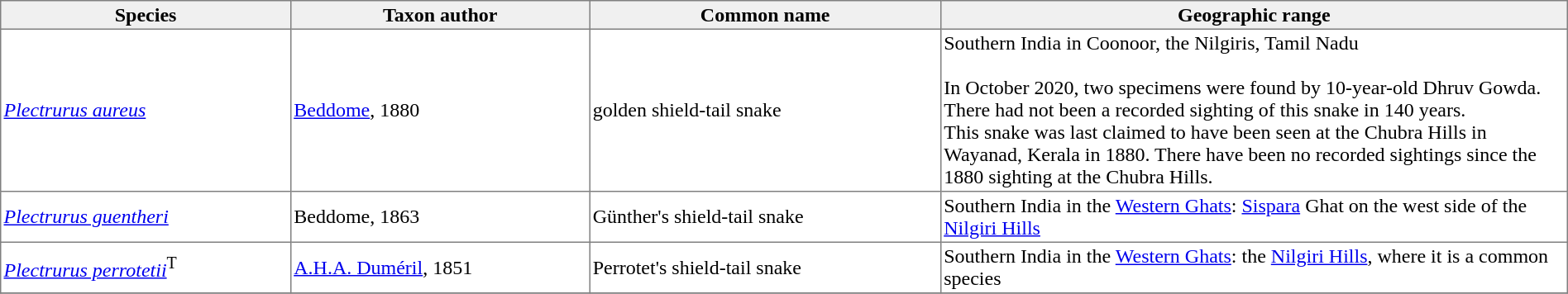<table cellspacing=0 cellpadding=2 border=1 style="border-collapse: collapse;">
<tr>
<th bgcolor="#f0f0f0">Species</th>
<th bgcolor="#f0f0f0">Taxon author</th>
<th bgcolor="#f0f0f0">Common name</th>
<th bgcolor="#f0f0f0">Geographic range</th>
</tr>
<tr>
<td><em><a href='#'>Plectrurus aureus</a></em></td>
<td><a href='#'>Beddome</a>, 1880</td>
<td>golden shield-tail snake</td>
<td style="width:40%">Southern India in Coonoor, the Nilgiris, Tamil Nadu<br><br>In October 2020, two specimens were found by 10-year-old Dhruv Gowda. There had not been a recorded sighting of this snake in 140 years.<br> 
This snake was last claimed to have been seen at the Chubra Hills in Wayanad, Kerala in 1880. There have been no recorded sightings since the 1880 sighting at the Chubra Hills.</td>
</tr>
<tr>
<td><em><a href='#'>Plectrurus guentheri</a></em></td>
<td>Beddome, 1863</td>
<td>Günther's shield-tail snake</td>
<td>Southern India in the <a href='#'>Western Ghats</a>: <a href='#'>Sispara</a> Ghat on the west side of the <a href='#'>Nilgiri Hills</a></td>
</tr>
<tr>
<td><em><a href='#'>Plectrurus perrotetii</a></em><span><sup>T</sup></span></td>
<td><a href='#'>A.H.A. Duméril</a>, 1851</td>
<td>Perrotet's shield-tail snake</td>
<td>Southern India in the <a href='#'>Western Ghats</a>: the <a href='#'>Nilgiri Hills</a>, where it is a common species</td>
</tr>
<tr>
</tr>
</table>
